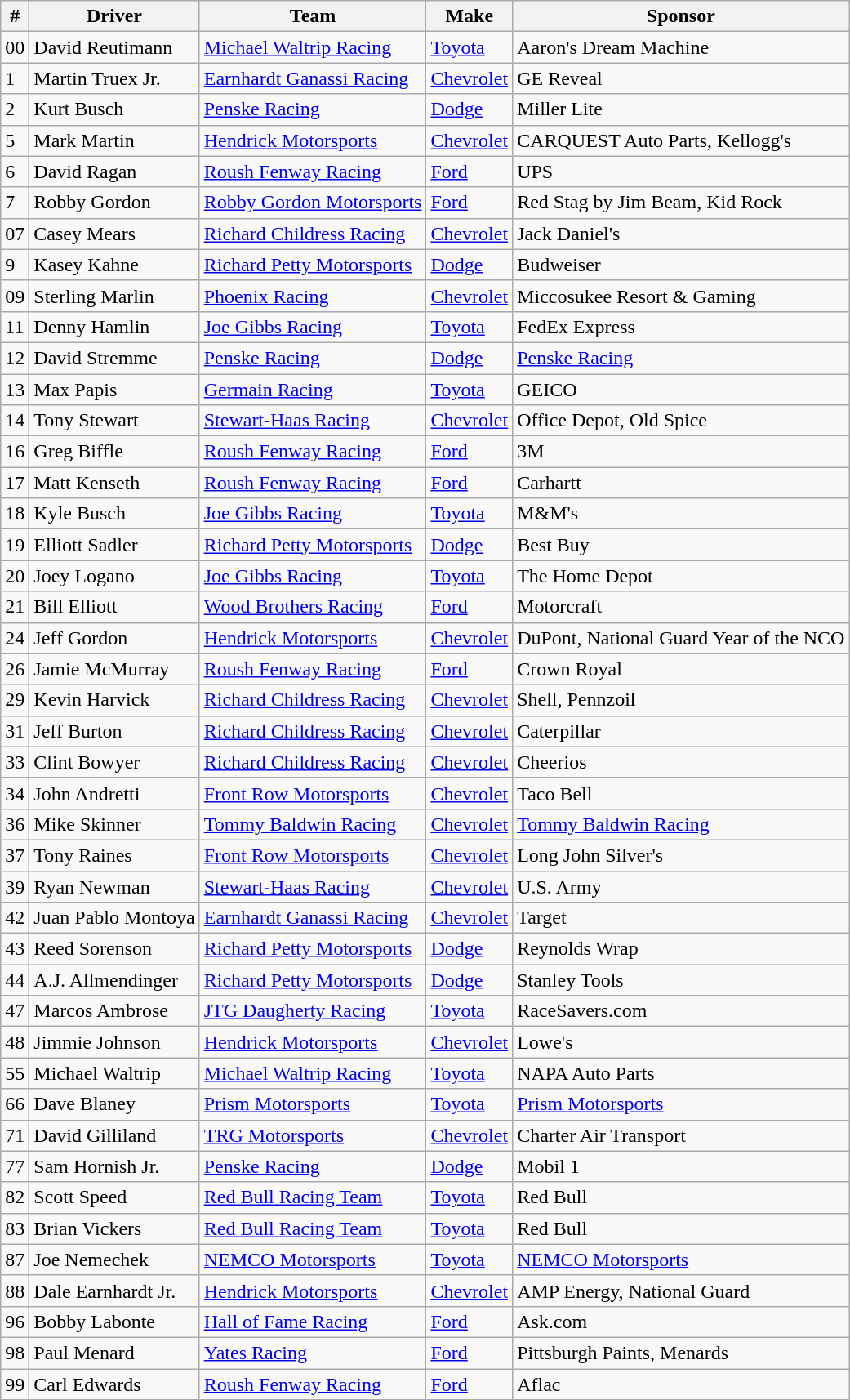<table class="wikitable sortable">
<tr>
<th>#</th>
<th>Driver</th>
<th>Team</th>
<th>Make</th>
<th>Sponsor</th>
</tr>
<tr>
<td>00</td>
<td>David Reutimann</td>
<td><a href='#'>Michael Waltrip Racing</a></td>
<td><a href='#'>Toyota</a></td>
<td>Aaron's Dream Machine</td>
</tr>
<tr>
<td>1</td>
<td>Martin Truex Jr.</td>
<td><a href='#'>Earnhardt Ganassi Racing</a></td>
<td><a href='#'>Chevrolet</a></td>
<td>GE Reveal</td>
</tr>
<tr>
<td>2</td>
<td>Kurt Busch</td>
<td><a href='#'>Penske Racing</a></td>
<td><a href='#'>Dodge</a></td>
<td>Miller Lite</td>
</tr>
<tr>
<td>5</td>
<td>Mark Martin</td>
<td><a href='#'>Hendrick Motorsports</a></td>
<td><a href='#'>Chevrolet</a></td>
<td>CARQUEST Auto Parts, Kellogg's</td>
</tr>
<tr>
<td>6</td>
<td>David Ragan</td>
<td><a href='#'>Roush Fenway Racing</a></td>
<td><a href='#'>Ford</a></td>
<td>UPS</td>
</tr>
<tr>
<td>7</td>
<td>Robby Gordon</td>
<td><a href='#'>Robby Gordon Motorsports</a></td>
<td><a href='#'>Ford</a></td>
<td>Red Stag by Jim Beam, Kid Rock</td>
</tr>
<tr>
<td>07</td>
<td>Casey Mears</td>
<td><a href='#'>Richard Childress Racing</a></td>
<td><a href='#'>Chevrolet</a></td>
<td>Jack Daniel's</td>
</tr>
<tr>
<td>9</td>
<td>Kasey Kahne</td>
<td><a href='#'>Richard Petty Motorsports</a></td>
<td><a href='#'>Dodge</a></td>
<td>Budweiser</td>
</tr>
<tr>
<td>09</td>
<td>Sterling Marlin</td>
<td><a href='#'>Phoenix Racing</a></td>
<td><a href='#'>Chevrolet</a></td>
<td>Miccosukee Resort & Gaming</td>
</tr>
<tr>
<td>11</td>
<td>Denny Hamlin</td>
<td><a href='#'>Joe Gibbs Racing</a></td>
<td><a href='#'>Toyota</a></td>
<td>FedEx Express</td>
</tr>
<tr>
<td>12</td>
<td>David Stremme</td>
<td><a href='#'>Penske Racing</a></td>
<td><a href='#'>Dodge</a></td>
<td><a href='#'>Penske Racing</a></td>
</tr>
<tr>
<td>13</td>
<td>Max Papis</td>
<td><a href='#'>Germain Racing</a></td>
<td><a href='#'>Toyota</a></td>
<td>GEICO</td>
</tr>
<tr>
<td>14</td>
<td>Tony Stewart</td>
<td><a href='#'>Stewart-Haas Racing</a></td>
<td><a href='#'>Chevrolet</a></td>
<td>Office Depot, Old Spice</td>
</tr>
<tr>
<td>16</td>
<td>Greg Biffle</td>
<td><a href='#'>Roush Fenway Racing</a></td>
<td><a href='#'>Ford</a></td>
<td>3M</td>
</tr>
<tr>
<td>17</td>
<td>Matt Kenseth</td>
<td><a href='#'>Roush Fenway Racing</a></td>
<td><a href='#'>Ford</a></td>
<td>Carhartt</td>
</tr>
<tr>
<td>18</td>
<td>Kyle Busch</td>
<td><a href='#'>Joe Gibbs Racing</a></td>
<td><a href='#'>Toyota</a></td>
<td>M&M's</td>
</tr>
<tr>
<td>19</td>
<td>Elliott Sadler</td>
<td><a href='#'>Richard Petty Motorsports</a></td>
<td><a href='#'>Dodge</a></td>
<td>Best Buy</td>
</tr>
<tr>
<td>20</td>
<td>Joey Logano</td>
<td><a href='#'>Joe Gibbs Racing</a></td>
<td><a href='#'>Toyota</a></td>
<td>The Home Depot</td>
</tr>
<tr>
<td>21</td>
<td>Bill Elliott</td>
<td><a href='#'>Wood Brothers Racing</a></td>
<td><a href='#'>Ford</a></td>
<td>Motorcraft</td>
</tr>
<tr>
<td>24</td>
<td>Jeff Gordon</td>
<td><a href='#'>Hendrick Motorsports</a></td>
<td><a href='#'>Chevrolet</a></td>
<td>DuPont, National Guard Year of the NCO</td>
</tr>
<tr>
<td>26</td>
<td>Jamie McMurray</td>
<td><a href='#'>Roush Fenway Racing</a></td>
<td><a href='#'>Ford</a></td>
<td>Crown Royal</td>
</tr>
<tr>
<td>29</td>
<td>Kevin Harvick</td>
<td><a href='#'>Richard Childress Racing</a></td>
<td><a href='#'>Chevrolet</a></td>
<td>Shell, Pennzoil</td>
</tr>
<tr>
<td>31</td>
<td>Jeff Burton</td>
<td><a href='#'>Richard Childress Racing</a></td>
<td><a href='#'>Chevrolet</a></td>
<td>Caterpillar</td>
</tr>
<tr>
<td>33</td>
<td>Clint Bowyer</td>
<td><a href='#'>Richard Childress Racing</a></td>
<td><a href='#'>Chevrolet</a></td>
<td>Cheerios</td>
</tr>
<tr>
<td>34</td>
<td>John Andretti</td>
<td><a href='#'>Front Row Motorsports</a></td>
<td><a href='#'>Chevrolet</a></td>
<td>Taco Bell</td>
</tr>
<tr>
<td>36</td>
<td>Mike Skinner</td>
<td><a href='#'>Tommy Baldwin Racing</a></td>
<td><a href='#'>Chevrolet</a></td>
<td><a href='#'>Tommy Baldwin Racing</a></td>
</tr>
<tr>
<td>37</td>
<td>Tony Raines</td>
<td><a href='#'>Front Row Motorsports</a></td>
<td><a href='#'>Chevrolet</a></td>
<td>Long John Silver's</td>
</tr>
<tr>
<td>39</td>
<td>Ryan Newman</td>
<td><a href='#'>Stewart-Haas Racing</a></td>
<td><a href='#'>Chevrolet</a></td>
<td>U.S. Army</td>
</tr>
<tr>
<td>42</td>
<td>Juan Pablo Montoya</td>
<td><a href='#'>Earnhardt Ganassi Racing</a></td>
<td><a href='#'>Chevrolet</a></td>
<td>Target</td>
</tr>
<tr>
<td>43</td>
<td>Reed Sorenson</td>
<td><a href='#'>Richard Petty Motorsports</a></td>
<td><a href='#'>Dodge</a></td>
<td>Reynolds Wrap</td>
</tr>
<tr>
<td>44</td>
<td>A.J. Allmendinger</td>
<td><a href='#'>Richard Petty Motorsports</a></td>
<td><a href='#'>Dodge</a></td>
<td>Stanley Tools</td>
</tr>
<tr>
<td>47</td>
<td>Marcos Ambrose</td>
<td><a href='#'>JTG Daugherty Racing</a></td>
<td><a href='#'>Toyota</a></td>
<td>RaceSavers.com</td>
</tr>
<tr>
<td>48</td>
<td>Jimmie Johnson</td>
<td><a href='#'>Hendrick Motorsports</a></td>
<td><a href='#'>Chevrolet</a></td>
<td>Lowe's</td>
</tr>
<tr>
<td>55</td>
<td>Michael Waltrip</td>
<td><a href='#'>Michael Waltrip Racing</a></td>
<td><a href='#'>Toyota</a></td>
<td>NAPA Auto Parts</td>
</tr>
<tr>
<td>66</td>
<td>Dave Blaney</td>
<td><a href='#'>Prism Motorsports</a></td>
<td><a href='#'>Toyota</a></td>
<td><a href='#'>Prism Motorsports</a></td>
</tr>
<tr>
<td>71</td>
<td>David Gilliland</td>
<td><a href='#'>TRG Motorsports</a></td>
<td><a href='#'>Chevrolet</a></td>
<td>Charter Air Transport</td>
</tr>
<tr>
<td>77</td>
<td>Sam Hornish Jr.</td>
<td><a href='#'>Penske Racing</a></td>
<td><a href='#'>Dodge</a></td>
<td>Mobil 1</td>
</tr>
<tr>
<td>82</td>
<td>Scott Speed</td>
<td><a href='#'>Red Bull Racing Team</a></td>
<td><a href='#'>Toyota</a></td>
<td>Red Bull</td>
</tr>
<tr>
<td>83</td>
<td>Brian Vickers</td>
<td><a href='#'>Red Bull Racing Team</a></td>
<td><a href='#'>Toyota</a></td>
<td>Red Bull</td>
</tr>
<tr>
<td>87</td>
<td>Joe Nemechek</td>
<td><a href='#'>NEMCO Motorsports</a></td>
<td><a href='#'>Toyota</a></td>
<td><a href='#'>NEMCO Motorsports</a></td>
</tr>
<tr>
<td>88</td>
<td>Dale Earnhardt Jr.</td>
<td><a href='#'>Hendrick Motorsports</a></td>
<td><a href='#'>Chevrolet</a></td>
<td>AMP Energy, National Guard</td>
</tr>
<tr>
<td>96</td>
<td>Bobby Labonte</td>
<td><a href='#'>Hall of Fame Racing</a></td>
<td><a href='#'>Ford</a></td>
<td>Ask.com</td>
</tr>
<tr>
<td>98</td>
<td>Paul Menard</td>
<td><a href='#'>Yates Racing</a></td>
<td><a href='#'>Ford</a></td>
<td>Pittsburgh Paints, Menards</td>
</tr>
<tr>
<td>99</td>
<td>Carl Edwards</td>
<td><a href='#'>Roush Fenway Racing</a></td>
<td><a href='#'>Ford</a></td>
<td>Aflac</td>
</tr>
</table>
